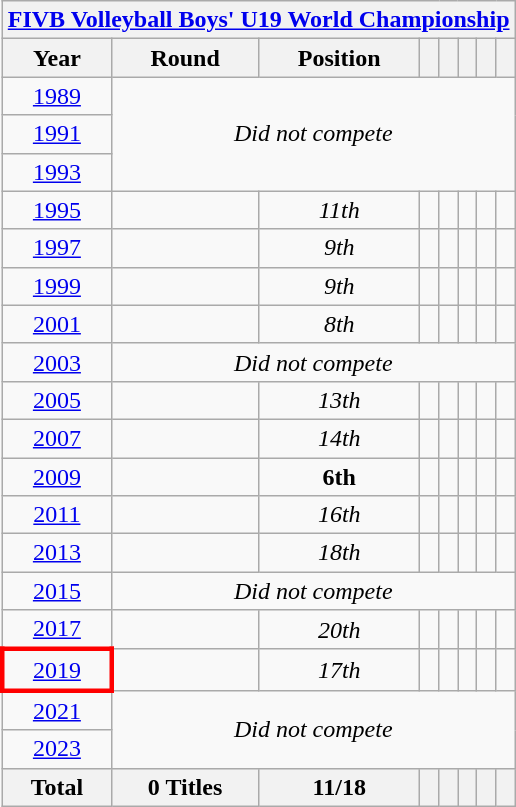<table class="wikitable" style="text-align: center;">
<tr>
<th colspan=8><a href='#'>FIVB Volleyball Boys' U19 World Championship</a></th>
</tr>
<tr>
<th>Year</th>
<th>Round</th>
<th>Position</th>
<th></th>
<th></th>
<th></th>
<th></th>
<th></th>
</tr>
<tr bgcolor=>
<td> <a href='#'>1989</a></td>
<td colspan="7" rowspan="3"><em>Did not compete</em></td>
</tr>
<tr bgcolor=>
<td> <a href='#'>1991</a></td>
</tr>
<tr bgcolor=>
<td> <a href='#'>1993</a></td>
</tr>
<tr bgcolor=>
<td> <a href='#'>1995</a></td>
<td></td>
<td><em>11th</em></td>
<td></td>
<td></td>
<td></td>
<td></td>
<td></td>
</tr>
<tr bgcolor=>
<td> <a href='#'>1997</a></td>
<td></td>
<td><em>9th</em></td>
<td></td>
<td></td>
<td></td>
<td></td>
<td></td>
</tr>
<tr bgcolor=>
<td> <a href='#'>1999</a></td>
<td></td>
<td><em>9th</em></td>
<td></td>
<td></td>
<td></td>
<td></td>
<td></td>
</tr>
<tr bgcolor=>
<td> <a href='#'>2001</a></td>
<td></td>
<td><em>8th</em></td>
<td></td>
<td></td>
<td></td>
<td></td>
<td></td>
</tr>
<tr bgcolor=>
<td> <a href='#'>2003</a></td>
<td colspan="7"><em>Did not compete</em></td>
</tr>
<tr bgcolor=>
<td> <a href='#'>2005</a></td>
<td></td>
<td><em>13th</em></td>
<td></td>
<td></td>
<td></td>
<td></td>
<td></td>
</tr>
<tr bgcolor=>
<td> <a href='#'>2007</a></td>
<td></td>
<td><em>14th</em></td>
<td></td>
<td></td>
<td></td>
<td></td>
<td></td>
</tr>
<tr bgcolor=>
<td> <a href='#'>2009</a></td>
<td></td>
<td><strong>6th</strong></td>
<td></td>
<td></td>
<td></td>
<td></td>
<td></td>
</tr>
<tr bgcolor=>
<td> <a href='#'>2011</a></td>
<td></td>
<td><em>16th</em></td>
<td></td>
<td></td>
<td></td>
<td></td>
<td></td>
</tr>
<tr bgcolor=>
<td> <a href='#'>2013</a></td>
<td></td>
<td><em>18th</em></td>
<td></td>
<td></td>
<td></td>
<td></td>
<td></td>
</tr>
<tr bgcolor=>
<td> <a href='#'>2015</a></td>
<td colspan="7"><em>Did not compete</em></td>
</tr>
<tr bgcolor=>
<td> <a href='#'>2017</a></td>
<td></td>
<td><em>20th</em></td>
<td></td>
<td></td>
<td></td>
<td></td>
<td></td>
</tr>
<tr bgcolor=>
<td style="border:3px solid red"> <a href='#'>2019</a></td>
<td></td>
<td><em>17th</em></td>
<td></td>
<td></td>
<td></td>
<td></td>
<td></td>
</tr>
<tr bgcolor=>
<td> <a href='#'>2021</a></td>
<td colspan="7" rowspan="2"><em>Did not compete</em></td>
</tr>
<tr bgcolor=>
<td> <a href='#'>2023</a></td>
</tr>
<tr>
<th>Total</th>
<th>0 Titles</th>
<th>11/18</th>
<th></th>
<th></th>
<th></th>
<th></th>
<th></th>
</tr>
</table>
